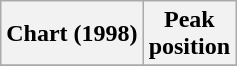<table class="wikitable sortable">
<tr>
<th align="left">Chart (1998)</th>
<th align="center">Peak<br>position</th>
</tr>
<tr>
</tr>
</table>
